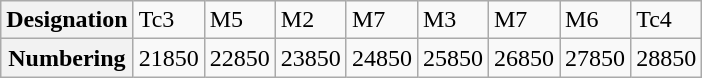<table class="wikitable">
<tr>
<th>Designation</th>
<td>Tc3</td>
<td>M5</td>
<td>M2</td>
<td>M7</td>
<td>M3</td>
<td>M7</td>
<td>M6</td>
<td>Tc4</td>
</tr>
<tr>
<th>Numbering</th>
<td>21850</td>
<td>22850</td>
<td>23850</td>
<td>24850</td>
<td>25850</td>
<td>26850</td>
<td>27850</td>
<td>28850</td>
</tr>
</table>
